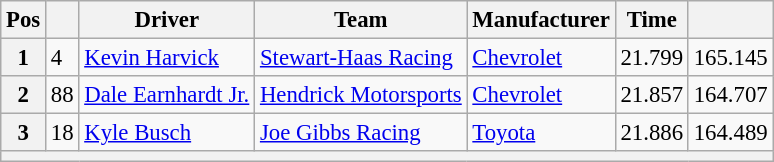<table class="wikitable" style="font-size:95%">
<tr>
<th>Pos</th>
<th></th>
<th>Driver</th>
<th>Team</th>
<th>Manufacturer</th>
<th>Time</th>
<th></th>
</tr>
<tr>
<th>1</th>
<td>4</td>
<td><a href='#'>Kevin Harvick</a></td>
<td><a href='#'>Stewart-Haas Racing</a></td>
<td><a href='#'>Chevrolet</a></td>
<td>21.799</td>
<td>165.145</td>
</tr>
<tr>
<th>2</th>
<td>88</td>
<td><a href='#'>Dale Earnhardt Jr.</a></td>
<td><a href='#'>Hendrick Motorsports</a></td>
<td><a href='#'>Chevrolet</a></td>
<td>21.857</td>
<td>164.707</td>
</tr>
<tr>
<th>3</th>
<td>18</td>
<td><a href='#'>Kyle Busch</a></td>
<td><a href='#'>Joe Gibbs Racing</a></td>
<td><a href='#'>Toyota</a></td>
<td>21.886</td>
<td>164.489</td>
</tr>
<tr>
<th colspan="7"></th>
</tr>
</table>
